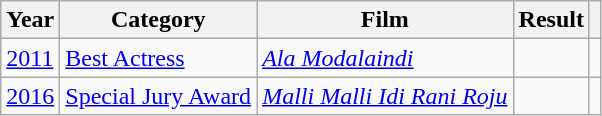<table class="wikitable sortable plainrowheaders">
<tr>
<th scope="col">Year</th>
<th scope="col">Category</th>
<th scope="col">Film</th>
<th scope="col">Result</th>
<th scope="col" class="unsortable"></th>
</tr>
<tr>
<td><a href='#'>2011</a></td>
<td><a href='#'>Best Actress</a></td>
<td><em><a href='#'>Ala Modalaindi</a></em></td>
<td></td>
<td></td>
</tr>
<tr>
<td><a href='#'>2016</a></td>
<td><a href='#'>Special Jury Award</a></td>
<td><em><a href='#'>Malli Malli Idi Rani Roju</a></em></td>
<td></td>
<td></td>
</tr>
</table>
